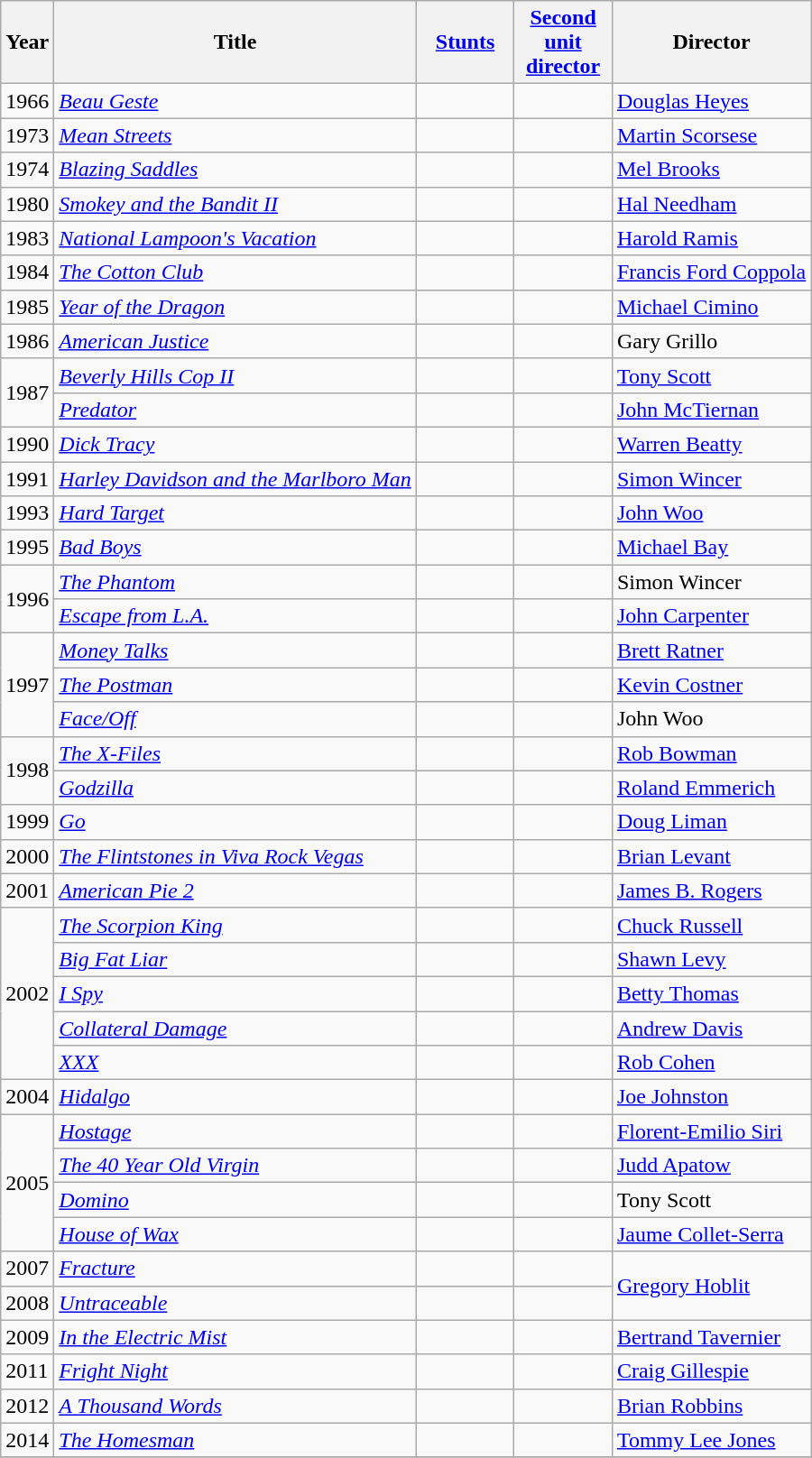<table class="wikitable sortable" border="1">
<tr>
<th>Year</th>
<th>Title</th>
<th width="65"><a href='#'>Stunts</a></th>
<th width="65"><a href='#'>Second unit director</a></th>
<th>Director</th>
</tr>
<tr>
<td>1966</td>
<td><em><a href='#'>Beau Geste</a></em></td>
<td></td>
<td></td>
<td><a href='#'>Douglas Heyes</a></td>
</tr>
<tr>
<td>1973</td>
<td><em><a href='#'>Mean Streets</a></em></td>
<td></td>
<td></td>
<td><a href='#'>Martin Scorsese</a></td>
</tr>
<tr>
<td>1974</td>
<td><em><a href='#'>Blazing Saddles</a></em></td>
<td></td>
<td></td>
<td><a href='#'>Mel Brooks</a></td>
</tr>
<tr>
<td>1980</td>
<td><em><a href='#'>Smokey and the Bandit II</a></em></td>
<td></td>
<td></td>
<td><a href='#'>Hal Needham</a></td>
</tr>
<tr>
<td>1983</td>
<td><em><a href='#'>National Lampoon's Vacation</a></em></td>
<td></td>
<td></td>
<td><a href='#'>Harold Ramis</a></td>
</tr>
<tr>
<td>1984</td>
<td><em><a href='#'>The Cotton Club</a></em></td>
<td></td>
<td></td>
<td><a href='#'>Francis Ford Coppola</a></td>
</tr>
<tr>
<td>1985</td>
<td><em><a href='#'>Year of the Dragon</a></em></td>
<td></td>
<td></td>
<td><a href='#'>Michael Cimino</a></td>
</tr>
<tr>
<td>1986</td>
<td><em><a href='#'>American Justice</a></em></td>
<td></td>
<td></td>
<td>Gary Grillo</td>
</tr>
<tr>
<td rowspan="2">1987</td>
<td><em><a href='#'>Beverly Hills Cop II</a></em></td>
<td></td>
<td></td>
<td><a href='#'>Tony Scott</a></td>
</tr>
<tr>
<td><em><a href='#'>Predator</a></em></td>
<td></td>
<td></td>
<td><a href='#'>John McTiernan</a></td>
</tr>
<tr>
<td>1990</td>
<td><em><a href='#'>Dick Tracy</a></em></td>
<td></td>
<td></td>
<td><a href='#'>Warren Beatty</a></td>
</tr>
<tr>
<td>1991</td>
<td><em><a href='#'>Harley Davidson and the Marlboro Man</a></em></td>
<td></td>
<td></td>
<td><a href='#'>Simon Wincer</a></td>
</tr>
<tr>
<td>1993</td>
<td><em><a href='#'>Hard Target</a></em></td>
<td></td>
<td></td>
<td><a href='#'>John Woo</a></td>
</tr>
<tr>
<td>1995</td>
<td><em><a href='#'>Bad Boys</a></em></td>
<td></td>
<td></td>
<td><a href='#'>Michael Bay</a></td>
</tr>
<tr>
<td rowspan="2">1996</td>
<td><em><a href='#'>The Phantom</a></em></td>
<td></td>
<td></td>
<td>Simon Wincer</td>
</tr>
<tr>
<td><em><a href='#'>Escape from L.A.</a></em></td>
<td></td>
<td></td>
<td><a href='#'>John Carpenter</a></td>
</tr>
<tr>
<td rowspan="3">1997</td>
<td><em><a href='#'>Money Talks</a></em></td>
<td></td>
<td></td>
<td><a href='#'>Brett Ratner</a></td>
</tr>
<tr>
<td><em><a href='#'>The Postman</a></em></td>
<td></td>
<td></td>
<td><a href='#'>Kevin Costner</a></td>
</tr>
<tr>
<td><em><a href='#'>Face/Off</a></em></td>
<td></td>
<td></td>
<td>John Woo</td>
</tr>
<tr>
<td rowspan="2">1998</td>
<td><em><a href='#'>The X-Files</a></em></td>
<td></td>
<td></td>
<td><a href='#'>Rob Bowman</a></td>
</tr>
<tr>
<td><em><a href='#'>Godzilla</a></em></td>
<td></td>
<td></td>
<td><a href='#'>Roland Emmerich</a></td>
</tr>
<tr>
<td>1999</td>
<td><em><a href='#'>Go</a></em></td>
<td></td>
<td></td>
<td><a href='#'>Doug Liman</a></td>
</tr>
<tr>
<td>2000</td>
<td><em><a href='#'>The Flintstones in Viva Rock Vegas</a></em></td>
<td></td>
<td></td>
<td><a href='#'>Brian Levant</a></td>
</tr>
<tr>
<td>2001</td>
<td><em><a href='#'>American Pie 2</a></em></td>
<td></td>
<td></td>
<td><a href='#'>James B. Rogers</a></td>
</tr>
<tr>
<td rowspan="5">2002</td>
<td><em><a href='#'>The Scorpion King</a></em></td>
<td></td>
<td></td>
<td><a href='#'>Chuck Russell</a></td>
</tr>
<tr>
<td><em><a href='#'>Big Fat Liar</a></em></td>
<td></td>
<td></td>
<td><a href='#'>Shawn Levy</a></td>
</tr>
<tr>
<td><em><a href='#'>I Spy</a></em></td>
<td></td>
<td></td>
<td><a href='#'>Betty Thomas</a></td>
</tr>
<tr>
<td><em><a href='#'>Collateral Damage</a></em></td>
<td></td>
<td></td>
<td><a href='#'>Andrew Davis</a></td>
</tr>
<tr>
<td><em><a href='#'>XXX</a></em></td>
<td></td>
<td></td>
<td><a href='#'>Rob Cohen</a></td>
</tr>
<tr>
<td>2004</td>
<td><em><a href='#'>Hidalgo</a></em></td>
<td></td>
<td></td>
<td><a href='#'>Joe Johnston</a></td>
</tr>
<tr>
<td rowspan="4">2005</td>
<td><em><a href='#'>Hostage</a></em></td>
<td></td>
<td></td>
<td><a href='#'>Florent-Emilio Siri</a></td>
</tr>
<tr>
<td><em><a href='#'>The 40 Year Old Virgin</a></em></td>
<td></td>
<td></td>
<td><a href='#'>Judd Apatow</a></td>
</tr>
<tr>
<td><em><a href='#'>Domino</a></em></td>
<td></td>
<td></td>
<td>Tony Scott</td>
</tr>
<tr>
<td><em><a href='#'>House of Wax</a></em></td>
<td></td>
<td></td>
<td><a href='#'>Jaume Collet-Serra</a></td>
</tr>
<tr>
<td>2007</td>
<td><em><a href='#'>Fracture</a></em></td>
<td></td>
<td></td>
<td rowspan="2"><a href='#'>Gregory Hoblit</a></td>
</tr>
<tr>
<td>2008</td>
<td><em><a href='#'>Untraceable</a></em></td>
<td></td>
<td></td>
</tr>
<tr>
<td>2009</td>
<td><em><a href='#'>In the Electric Mist</a></em></td>
<td></td>
<td></td>
<td><a href='#'>Bertrand Tavernier</a></td>
</tr>
<tr>
<td>2011</td>
<td><em><a href='#'>Fright Night</a></em></td>
<td></td>
<td></td>
<td><a href='#'>Craig Gillespie</a></td>
</tr>
<tr>
<td>2012</td>
<td><em><a href='#'>A Thousand Words</a></em></td>
<td></td>
<td></td>
<td><a href='#'>Brian Robbins</a></td>
</tr>
<tr>
<td>2014</td>
<td><em><a href='#'>The Homesman</a></em></td>
<td></td>
<td></td>
<td><a href='#'>Tommy Lee Jones</a></td>
</tr>
<tr>
</tr>
</table>
